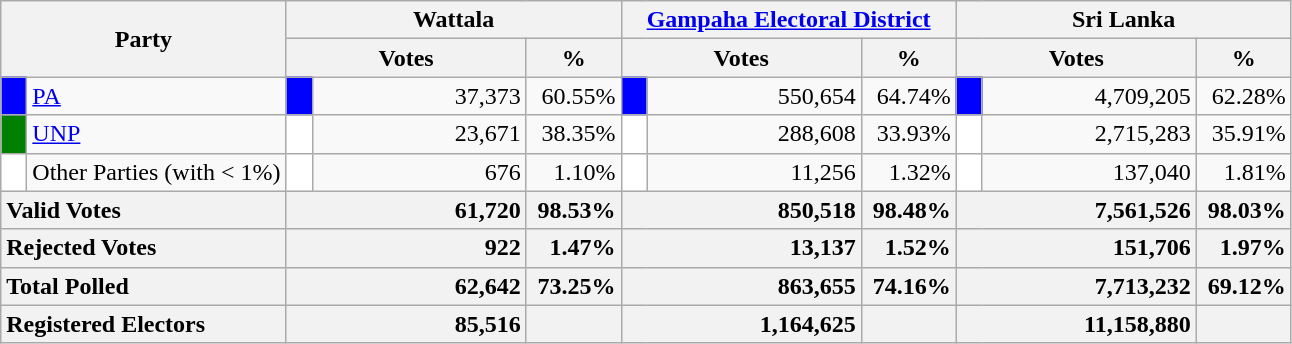<table class="wikitable">
<tr>
<th colspan="2" width="144px"rowspan="2">Party</th>
<th colspan="3" width="216px">Wattala</th>
<th colspan="3" width="216px"><a href='#'>Gampaha Electoral District</a></th>
<th colspan="3" width="216px">Sri Lanka</th>
</tr>
<tr>
<th colspan="2" width="144px">Votes</th>
<th>%</th>
<th colspan="2" width="144px">Votes</th>
<th>%</th>
<th colspan="2" width="144px">Votes</th>
<th>%</th>
</tr>
<tr>
<td style="background-color:blue;" width="10px"></td>
<td style="text-align:left;"><a href='#'>PA</a></td>
<td style="background-color:blue;" width="10px"></td>
<td style="text-align:right;">37,373</td>
<td style="text-align:right;">60.55%</td>
<td style="background-color:blue;" width="10px"></td>
<td style="text-align:right;">550,654</td>
<td style="text-align:right;">64.74%</td>
<td style="background-color:blue;" width="10px"></td>
<td style="text-align:right;">4,709,205</td>
<td style="text-align:right;">62.28%</td>
</tr>
<tr>
<td style="background-color:green;" width="10px"></td>
<td style="text-align:left;"><a href='#'>UNP</a></td>
<td style="background-color:white;" width="10px"></td>
<td style="text-align:right;">23,671</td>
<td style="text-align:right;">38.35%</td>
<td style="background-color:white;" width="10px"></td>
<td style="text-align:right;">288,608</td>
<td style="text-align:right;">33.93%</td>
<td style="background-color:white;" width="10px"></td>
<td style="text-align:right;">2,715,283</td>
<td style="text-align:right;">35.91%</td>
</tr>
<tr>
<td style="background-color:white;" width="10px"></td>
<td style="text-align:left;">Other Parties (with < 1%)</td>
<td style="background-color:white;" width="10px"></td>
<td style="text-align:right;">676</td>
<td style="text-align:right;">1.10%</td>
<td style="background-color:white;" width="10px"></td>
<td style="text-align:right;">11,256</td>
<td style="text-align:right;">1.32%</td>
<td style="background-color:white;" width="10px"></td>
<td style="text-align:right;">137,040</td>
<td style="text-align:right;">1.81%</td>
</tr>
<tr>
<th colspan="2" width="144px"style="text-align:left;">Valid Votes</th>
<th style="text-align:right;"colspan="2" width="144px">61,720</th>
<th style="text-align:right;">98.53%</th>
<th style="text-align:right;"colspan="2" width="144px">850,518</th>
<th style="text-align:right;">98.48%</th>
<th style="text-align:right;"colspan="2" width="144px">7,561,526</th>
<th style="text-align:right;">98.03%</th>
</tr>
<tr>
<th colspan="2" width="144px"style="text-align:left;">Rejected Votes</th>
<th style="text-align:right;"colspan="2" width="144px">922</th>
<th style="text-align:right;">1.47%</th>
<th style="text-align:right;"colspan="2" width="144px">13,137</th>
<th style="text-align:right;">1.52%</th>
<th style="text-align:right;"colspan="2" width="144px">151,706</th>
<th style="text-align:right;">1.97%</th>
</tr>
<tr>
<th colspan="2" width="144px"style="text-align:left;">Total Polled</th>
<th style="text-align:right;"colspan="2" width="144px">62,642</th>
<th style="text-align:right;">73.25%</th>
<th style="text-align:right;"colspan="2" width="144px">863,655</th>
<th style="text-align:right;">74.16%</th>
<th style="text-align:right;"colspan="2" width="144px">7,713,232</th>
<th style="text-align:right;">69.12%</th>
</tr>
<tr>
<th colspan="2" width="144px"style="text-align:left;">Registered Electors</th>
<th style="text-align:right;"colspan="2" width="144px">85,516</th>
<th></th>
<th style="text-align:right;"colspan="2" width="144px">1,164,625</th>
<th></th>
<th style="text-align:right;"colspan="2" width="144px">11,158,880</th>
<th></th>
</tr>
</table>
